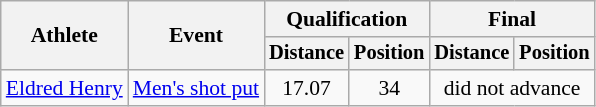<table class=wikitable style="font-size:90%">
<tr>
<th rowspan="2">Athlete</th>
<th rowspan="2">Event</th>
<th colspan="2">Qualification</th>
<th colspan="2">Final</th>
</tr>
<tr style="font-size:95%">
<th>Distance</th>
<th>Position</th>
<th>Distance</th>
<th>Position</th>
</tr>
<tr align=center>
<td align=left><a href='#'>Eldred Henry</a></td>
<td align=left><a href='#'>Men's shot put</a></td>
<td>17.07</td>
<td>34</td>
<td colspan=2>did not advance</td>
</tr>
</table>
